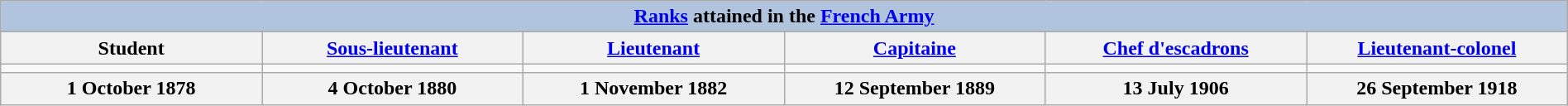<table class="wikitable"width="100%">
<tr>
<th colspan="6"style="background:lightsteelblue"><a href='#'>Ranks</a> attained in the <a href='#'>French Army</a></th>
</tr>
<tr>
<th>Student</th>
<th><a href='#'>Sous-lieutenant</a></th>
<th><a href='#'>Lieutenant</a></th>
<th><a href='#'>Capitaine</a></th>
<th><a href='#'>Chef d'escadrons</a></th>
<th><a href='#'>Lieutenant-colonel</a></th>
</tr>
<tr>
<td align="center"width="14%"></td>
<td align="center"width="14%"></td>
<td align="center"width="14%"></td>
<td align="center"width="14%"></td>
<td align="center"width="14%"></td>
<td align="center"width="14%"></td>
</tr>
<tr>
<th>1 October 1878</th>
<th>4 October 1880</th>
<th>1 November 1882</th>
<th>12 September 1889</th>
<th>13 July 1906</th>
<th>26 September 1918</th>
</tr>
</table>
